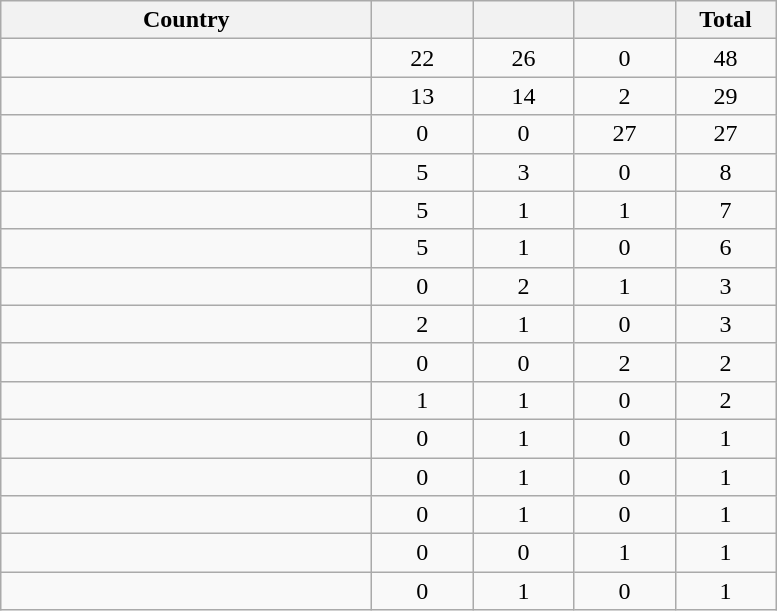<table class="wikitable" style="text-align:center;">
<tr>
<th width=240>Country</th>
<th width=60></th>
<th width=60></th>
<th width=60></th>
<th width=60>Total</th>
</tr>
<tr>
<td align=left><em></em></td>
<td>22</td>
<td>26</td>
<td>0</td>
<td>48</td>
</tr>
<tr>
<td align=left></td>
<td>13</td>
<td>14</td>
<td>2</td>
<td>29</td>
</tr>
<tr>
<td align=left></td>
<td>0</td>
<td>0</td>
<td>27</td>
<td>27</td>
</tr>
<tr>
<td align=left></td>
<td>5</td>
<td>3</td>
<td>0</td>
<td>8</td>
</tr>
<tr>
<td align=left></td>
<td>5</td>
<td>1</td>
<td>1</td>
<td>7</td>
</tr>
<tr>
<td align=left></td>
<td>5</td>
<td>1</td>
<td>0</td>
<td>6</td>
</tr>
<tr>
<td align=left></td>
<td>0</td>
<td>2</td>
<td>1</td>
<td>3</td>
</tr>
<tr>
<td align=left></td>
<td>2</td>
<td>1</td>
<td>0</td>
<td>3</td>
</tr>
<tr>
<td align=left></td>
<td>0</td>
<td>0</td>
<td>2</td>
<td>2</td>
</tr>
<tr>
<td align=left><em></em></td>
<td>1</td>
<td>1</td>
<td>0</td>
<td>2</td>
</tr>
<tr>
<td align=left></td>
<td>0</td>
<td>1</td>
<td>0</td>
<td>1</td>
</tr>
<tr>
<td align=left></td>
<td>0</td>
<td>1</td>
<td>0</td>
<td>1</td>
</tr>
<tr>
<td align=left></td>
<td>0</td>
<td>1</td>
<td>0</td>
<td>1</td>
</tr>
<tr>
<td align=left></td>
<td>0</td>
<td>0</td>
<td>1</td>
<td>1</td>
</tr>
<tr>
<td align=left></td>
<td>0</td>
<td>1</td>
<td>0</td>
<td>1</td>
</tr>
</table>
